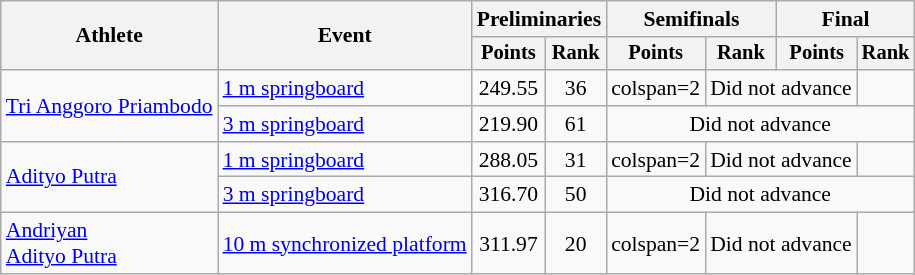<table class=wikitable style="font-size:90%;">
<tr>
<th rowspan="2">Athlete</th>
<th rowspan="2">Event</th>
<th colspan="2">Preliminaries</th>
<th colspan="2">Semifinals</th>
<th colspan="2">Final</th>
</tr>
<tr style="font-size:95%">
<th>Points</th>
<th>Rank</th>
<th>Points</th>
<th>Rank</th>
<th>Points</th>
<th>Rank</th>
</tr>
<tr align=center>
<td align=left rowspan=2><a href='#'>Tri Anggoro Priambodo</a></td>
<td align=left><a href='#'>1 m springboard</a></td>
<td>249.55</td>
<td>36</td>
<td>colspan=2 </td>
<td colspan=2>Did not advance</td>
</tr>
<tr align=center>
<td align=left><a href='#'>3 m springboard</a></td>
<td>219.90</td>
<td>61</td>
<td colspan=4>Did not advance</td>
</tr>
<tr align=center>
<td align=left rowspan=2><a href='#'>Adityo Putra</a></td>
<td align=left><a href='#'>1 m springboard</a></td>
<td>288.05</td>
<td>31</td>
<td>colspan=2 </td>
<td colspan=2>Did not advance</td>
</tr>
<tr align=center>
<td align=left><a href='#'>3 m springboard</a></td>
<td>316.70</td>
<td>50</td>
<td colspan=4>Did not advance</td>
</tr>
<tr align=center>
<td align=left><a href='#'>Andriyan</a><br><a href='#'>Adityo Putra</a></td>
<td align=left><a href='#'>10 m synchronized platform</a></td>
<td>311.97</td>
<td>20</td>
<td>colspan=2 </td>
<td colspan=2>Did not advance</td>
</tr>
</table>
